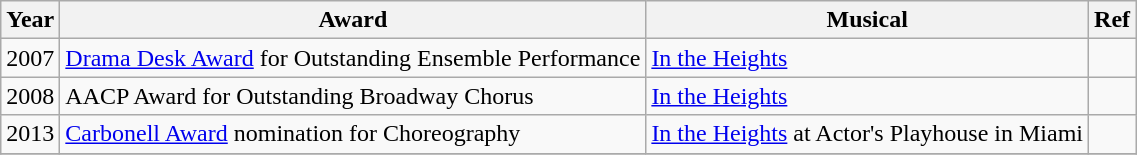<table class="wikitable">
<tr>
<th>Year</th>
<th>Award</th>
<th>Musical</th>
<th>Ref</th>
</tr>
<tr>
<td>2007</td>
<td><a href='#'>Drama Desk Award</a> for Outstanding Ensemble Performance</td>
<td><a href='#'>In the Heights</a></td>
<td></td>
</tr>
<tr>
<td>2008</td>
<td>AACP Award for Outstanding Broadway Chorus</td>
<td><a href='#'>In the Heights</a></td>
<td></td>
</tr>
<tr>
<td>2013</td>
<td><a href='#'>Carbonell Award</a> nomination for Choreography</td>
<td><a href='#'>In the Heights</a> at Actor's Playhouse in Miami</td>
<td></td>
</tr>
<tr>
</tr>
</table>
